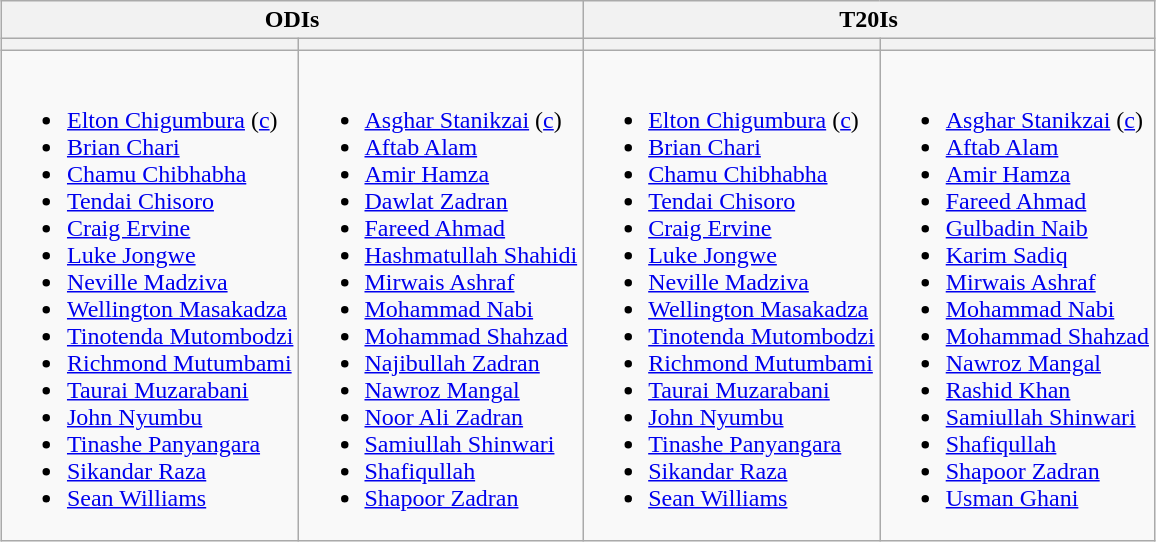<table class="wikitable" style="text-align:left; margin:auto">
<tr>
<th colspan=2>ODIs</th>
<th colspan=2>T20Is</th>
</tr>
<tr>
<th></th>
<th></th>
<th></th>
<th></th>
</tr>
<tr style="vertical-align:top">
<td><br><ul><li><a href='#'>Elton Chigumbura</a> (<a href='#'>c</a>)</li><li><a href='#'>Brian Chari</a></li><li><a href='#'>Chamu Chibhabha</a></li><li><a href='#'>Tendai Chisoro</a></li><li><a href='#'>Craig Ervine</a></li><li><a href='#'>Luke Jongwe</a></li><li><a href='#'>Neville Madziva</a></li><li><a href='#'>Wellington Masakadza</a></li><li><a href='#'>Tinotenda Mutombodzi</a></li><li><a href='#'>Richmond Mutumbami</a></li><li><a href='#'>Taurai Muzarabani</a></li><li><a href='#'>John Nyumbu</a></li><li><a href='#'>Tinashe Panyangara</a></li><li><a href='#'>Sikandar Raza</a></li><li><a href='#'>Sean Williams</a></li></ul></td>
<td><br><ul><li><a href='#'>Asghar Stanikzai</a> (<a href='#'>c</a>)</li><li><a href='#'>Aftab Alam</a></li><li><a href='#'>Amir Hamza</a></li><li><a href='#'>Dawlat Zadran</a></li><li><a href='#'>Fareed Ahmad</a></li><li><a href='#'>Hashmatullah Shahidi</a></li><li><a href='#'>Mirwais Ashraf</a></li><li><a href='#'>Mohammad Nabi</a></li><li><a href='#'>Mohammad Shahzad</a></li><li><a href='#'>Najibullah Zadran</a></li><li><a href='#'>Nawroz Mangal</a></li><li><a href='#'>Noor Ali Zadran</a></li><li><a href='#'>Samiullah Shinwari</a></li><li><a href='#'>Shafiqullah</a></li><li><a href='#'>Shapoor Zadran</a></li></ul></td>
<td><br><ul><li><a href='#'>Elton Chigumbura</a> (<a href='#'>c</a>)</li><li><a href='#'>Brian Chari</a></li><li><a href='#'>Chamu Chibhabha</a></li><li><a href='#'>Tendai Chisoro</a></li><li><a href='#'>Craig Ervine</a></li><li><a href='#'>Luke Jongwe</a></li><li><a href='#'>Neville Madziva</a></li><li><a href='#'>Wellington Masakadza</a></li><li><a href='#'>Tinotenda Mutombodzi</a></li><li><a href='#'>Richmond Mutumbami</a></li><li><a href='#'>Taurai Muzarabani</a></li><li><a href='#'>John Nyumbu</a></li><li><a href='#'>Tinashe Panyangara</a></li><li><a href='#'>Sikandar Raza</a></li><li><a href='#'>Sean Williams</a></li></ul></td>
<td><br><ul><li><a href='#'>Asghar Stanikzai</a> (<a href='#'>c</a>)</li><li><a href='#'>Aftab Alam</a></li><li><a href='#'>Amir Hamza</a></li><li><a href='#'>Fareed Ahmad</a></li><li><a href='#'>Gulbadin Naib</a></li><li><a href='#'>Karim Sadiq</a></li><li><a href='#'>Mirwais Ashraf</a></li><li><a href='#'>Mohammad Nabi</a></li><li><a href='#'>Mohammad Shahzad</a></li><li><a href='#'>Nawroz Mangal</a></li><li><a href='#'>Rashid Khan</a></li><li><a href='#'>Samiullah Shinwari</a></li><li><a href='#'>Shafiqullah</a></li><li><a href='#'>Shapoor Zadran</a></li><li><a href='#'>Usman Ghani</a></li></ul></td>
</tr>
</table>
